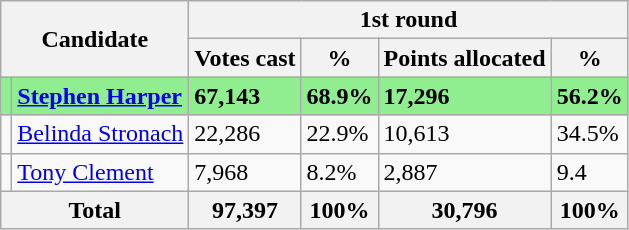<table class="wikitable">
<tr>
<th colspan="2" rowspan="2">Candidate</th>
<th colspan="4">1st round</th>
</tr>
<tr>
<th>Votes cast</th>
<th>%</th>
<th>Points allocated</th>
<th>%</th>
</tr>
<tr style="background:lightgreen;">
<td></td>
<td><strong><a href='#'>Stephen Harper</a></strong></td>
<td><strong>67,143</strong></td>
<td><strong>68.9%</strong></td>
<td><strong>17,296</strong></td>
<td><strong>56.2%</strong></td>
</tr>
<tr>
<td></td>
<td><a href='#'>Belinda Stronach</a></td>
<td>22,286</td>
<td>22.9%</td>
<td>10,613</td>
<td>34.5%</td>
</tr>
<tr>
<td></td>
<td><a href='#'>Tony Clement</a></td>
<td>7,968</td>
<td>8.2%</td>
<td>2,887</td>
<td>9.4</td>
</tr>
<tr>
<th colspan="2">Total</th>
<th align="right">97,397</th>
<th align="right">100%</th>
<th align="right">30,796</th>
<th align="right">100%</th>
</tr>
</table>
